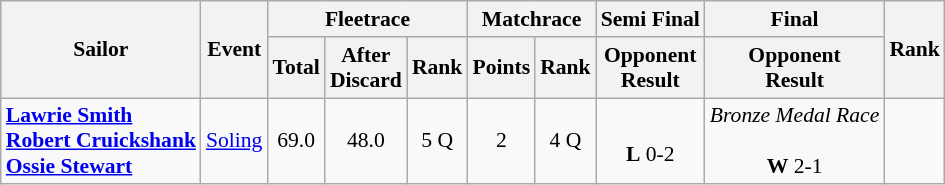<table class=wikitable style="font-size:90%">
<tr>
<th rowspan=2>Sailor</th>
<th rowspan=2>Event</th>
<th colspan=3>Fleetrace</th>
<th colspan=2>Matchrace</th>
<th>Semi Final</th>
<th>Final</th>
<th rowspan=2>Rank</th>
</tr>
<tr style="text-align:center;">
<th>Total</th>
<th>After<br>Discard</th>
<th>Rank</th>
<th>Points</th>
<th>Rank</th>
<th>Opponent<br>Result</th>
<th>Opponent<br>Result</th>
</tr>
<tr style="text-align:center;">
<td style="text-align:left;"><strong><a href='#'>Lawrie Smith</a><br><a href='#'>Robert Cruickshank</a><br><a href='#'>Ossie Stewart</a></strong></td>
<td style="text-align:left;"><a href='#'>Soling</a></td>
<td>69.0</td>
<td>48.0</td>
<td>5 Q</td>
<td>2</td>
<td>4 Q</td>
<td><br><strong>L</strong> 0-2</td>
<td><em>Bronze Medal Race</em><br><br><strong>W</strong> 2-1</td>
<td></td>
</tr>
</table>
